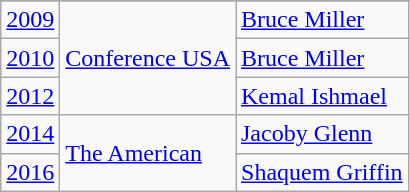<table class="wikitable">
<tr>
</tr>
<tr>
</tr>
<tr>
<td align=center><a href='#'>2009</a></td>
<td rowspan=3><a href='#'>Conference USA</a></td>
<td><a href='#'>Bruce Miller</a></td>
</tr>
<tr>
<td align=center><a href='#'>2010</a></td>
<td><a href='#'>Bruce Miller</a></td>
</tr>
<tr>
<td align=center><a href='#'>2012</a></td>
<td><a href='#'>Kemal Ishmael</a></td>
</tr>
<tr>
<td align=center><a href='#'>2014</a></td>
<td rowspan=3><a href='#'>The American</a></td>
<td><a href='#'>Jacoby Glenn</a></td>
</tr>
<tr>
<td align=center><a href='#'>2016</a></td>
<td><a href='#'>Shaquem Griffin</a></td>
</tr>
</table>
